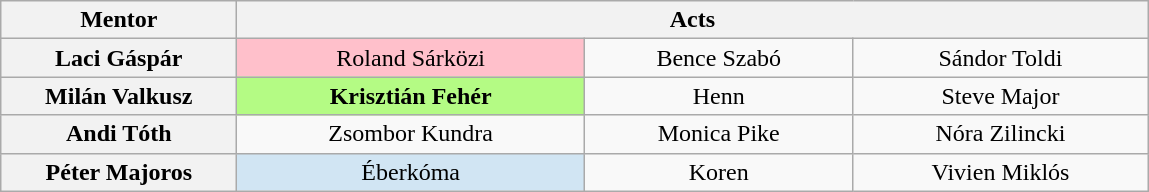<table class="wikitable" style="text-align:center">
<tr>
<th spope="col" style="width:150px;">Mentor</th>
<th scope="col" colspan="3" style="width:600px;">Acts</th>
</tr>
<tr>
<th scope="col">Laci Gáspár</th>
<td bgcolor="pink">Roland Sárközi</td>
<td>Bence Szabó</td>
<td>Sándor Toldi</td>
</tr>
<tr>
<th scope="col">Milán Valkusz</th>
<td bgcolor="#B4FB84"><strong>Krisztián Fehér</strong></td>
<td>Henn</td>
<td>Steve Major</td>
</tr>
<tr>
<th scope="col">Andi Tóth</th>
<td>Zsombor Kundra</td>
<td>Monica Pike</td>
<td>Nóra Zilincki</td>
</tr>
<tr>
<th scope="col">Péter Majoros</th>
<td bgcolor="#d1e5f3">Éberkóma</td>
<td>Koren</td>
<td>Vivien Miklós</td>
</tr>
</table>
